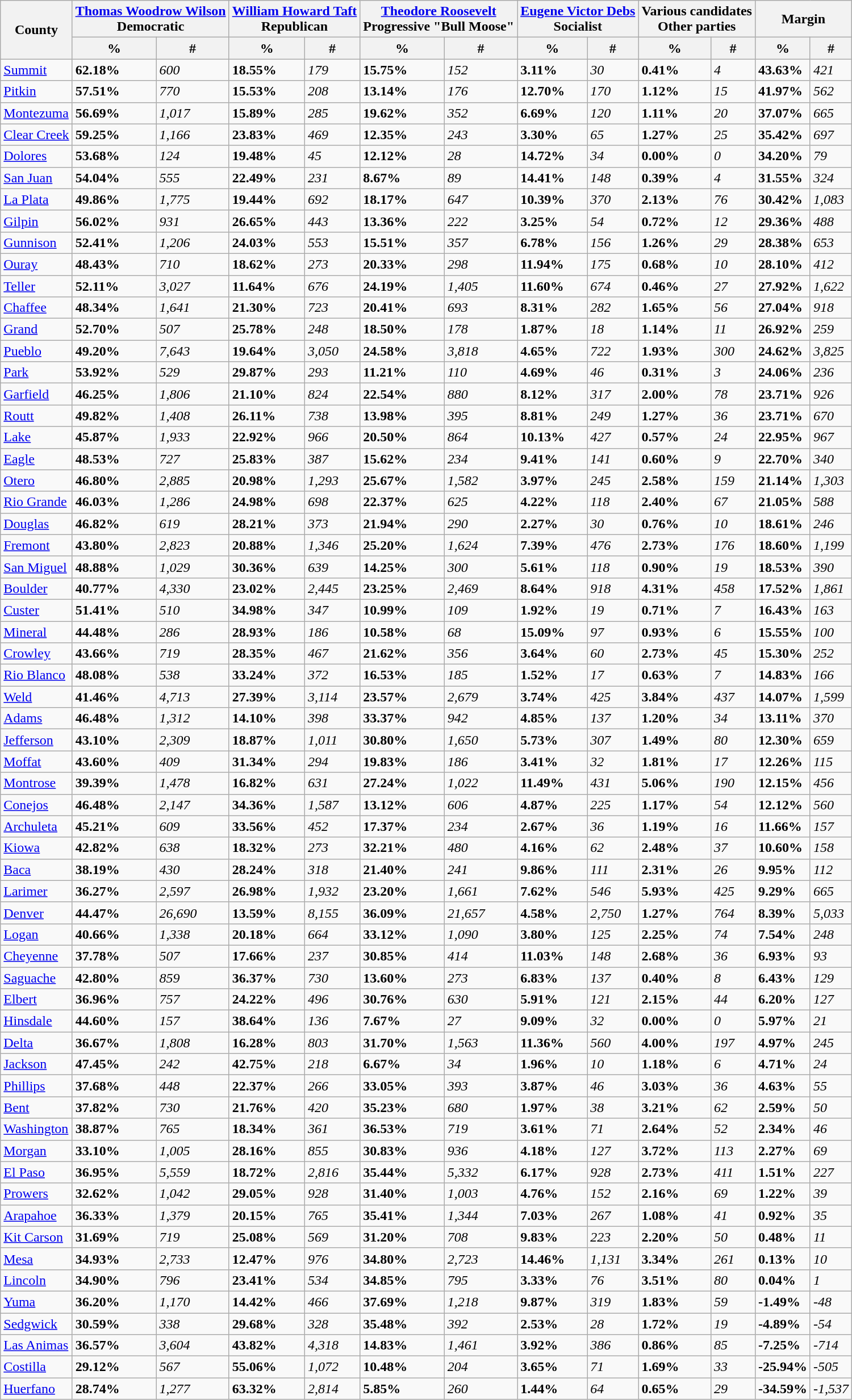<table class="wikitable sortable">
<tr>
<th rowspan="2">County</th>
<th colspan="2"><a href='#'>Thomas Woodrow Wilson</a><br>Democratic</th>
<th colspan="2"><a href='#'>William Howard Taft</a><br>Republican</th>
<th colspan="2"><a href='#'>Theodore Roosevelt</a><br>Progressive "Bull Moose"</th>
<th colspan="2"><a href='#'>Eugene Victor Debs</a><br>Socialist</th>
<th colspan="2">Various candidates<br>Other parties</th>
<th colspan="2">Margin</th>
</tr>
<tr>
<th data-sort-type="number">%</th>
<th data-sort-type="number">#</th>
<th data-sort-type="number">%</th>
<th data-sort-type="number">#</th>
<th data-sort-type="number">%</th>
<th data-sort-type="number">#</th>
<th data-sort-type="number">%</th>
<th data-sort-type="number">#</th>
<th data-sort-type="number">%</th>
<th data-sort-type="number">#</th>
<th data-sort-type="number">%</th>
<th data-sort-type="number">#</th>
</tr>
<tr>
<td><a href='#'>Summit</a></td>
<td><strong>62.18%</strong></td>
<td><em>600</em></td>
<td><strong>18.55%</strong></td>
<td><em>179</em></td>
<td><strong>15.75%</strong></td>
<td><em>152</em></td>
<td><strong>3.11%</strong></td>
<td><em>30</em></td>
<td><strong>0.41%</strong></td>
<td><em>4</em></td>
<td><strong>43.63%</strong></td>
<td><em>421</em></td>
</tr>
<tr>
<td><a href='#'>Pitkin</a></td>
<td><strong>57.51%</strong></td>
<td><em>770</em></td>
<td><strong>15.53%</strong></td>
<td><em>208</em></td>
<td><strong>13.14%</strong></td>
<td><em>176</em></td>
<td><strong>12.70%</strong></td>
<td><em>170</em></td>
<td><strong>1.12%</strong></td>
<td><em>15</em></td>
<td><strong>41.97%</strong></td>
<td><em>562</em></td>
</tr>
<tr>
<td><a href='#'>Montezuma</a></td>
<td><strong>56.69%</strong></td>
<td><em>1,017</em></td>
<td><strong>15.89%</strong></td>
<td><em>285</em></td>
<td><strong>19.62%</strong></td>
<td><em>352</em></td>
<td><strong>6.69%</strong></td>
<td><em>120</em></td>
<td><strong>1.11%</strong></td>
<td><em>20</em></td>
<td><strong>37.07%</strong></td>
<td><em>665</em></td>
</tr>
<tr>
<td><a href='#'>Clear Creek</a></td>
<td><strong>59.25%</strong></td>
<td><em>1,166</em></td>
<td><strong>23.83%</strong></td>
<td><em>469</em></td>
<td><strong>12.35%</strong></td>
<td><em>243</em></td>
<td><strong>3.30%</strong></td>
<td><em>65</em></td>
<td><strong>1.27%</strong></td>
<td><em>25</em></td>
<td><strong>35.42%</strong></td>
<td><em>697</em></td>
</tr>
<tr>
<td><a href='#'>Dolores</a></td>
<td><strong>53.68%</strong></td>
<td><em>124</em></td>
<td><strong>19.48%</strong></td>
<td><em>45</em></td>
<td><strong>12.12%</strong></td>
<td><em>28</em></td>
<td><strong>14.72%</strong></td>
<td><em>34</em></td>
<td><strong>0.00%</strong></td>
<td><em>0</em></td>
<td><strong>34.20%</strong></td>
<td><em>79</em></td>
</tr>
<tr>
<td><a href='#'>San Juan</a></td>
<td><strong>54.04%</strong></td>
<td><em>555</em></td>
<td><strong>22.49%</strong></td>
<td><em>231</em></td>
<td><strong>8.67%</strong></td>
<td><em>89</em></td>
<td><strong>14.41%</strong></td>
<td><em>148</em></td>
<td><strong>0.39%</strong></td>
<td><em>4</em></td>
<td><strong>31.55%</strong></td>
<td><em>324</em></td>
</tr>
<tr>
<td><a href='#'>La Plata</a></td>
<td><strong>49.86%</strong></td>
<td><em>1,775</em></td>
<td><strong>19.44%</strong></td>
<td><em>692</em></td>
<td><strong>18.17%</strong></td>
<td><em>647</em></td>
<td><strong>10.39%</strong></td>
<td><em>370</em></td>
<td><strong>2.13%</strong></td>
<td><em>76</em></td>
<td><strong>30.42%</strong></td>
<td><em>1,083</em></td>
</tr>
<tr>
<td><a href='#'>Gilpin</a></td>
<td><strong>56.02%</strong></td>
<td><em>931</em></td>
<td><strong>26.65%</strong></td>
<td><em>443</em></td>
<td><strong>13.36%</strong></td>
<td><em>222</em></td>
<td><strong>3.25%</strong></td>
<td><em>54</em></td>
<td><strong>0.72%</strong></td>
<td><em>12</em></td>
<td><strong>29.36%</strong></td>
<td><em>488</em></td>
</tr>
<tr>
<td><a href='#'>Gunnison</a></td>
<td><strong>52.41%</strong></td>
<td><em>1,206</em></td>
<td><strong>24.03%</strong></td>
<td><em>553</em></td>
<td><strong>15.51%</strong></td>
<td><em>357</em></td>
<td><strong>6.78%</strong></td>
<td><em>156</em></td>
<td><strong>1.26%</strong></td>
<td><em>29</em></td>
<td><strong>28.38%</strong></td>
<td><em>653</em></td>
</tr>
<tr>
<td><a href='#'>Ouray</a></td>
<td><strong>48.43%</strong></td>
<td><em>710</em></td>
<td><strong>18.62%</strong></td>
<td><em>273</em></td>
<td><strong>20.33%</strong></td>
<td><em>298</em></td>
<td><strong>11.94%</strong></td>
<td><em>175</em></td>
<td><strong>0.68%</strong></td>
<td><em>10</em></td>
<td><strong>28.10%</strong></td>
<td><em>412</em></td>
</tr>
<tr>
<td><a href='#'>Teller</a></td>
<td><strong>52.11%</strong></td>
<td><em>3,027</em></td>
<td><strong>11.64%</strong></td>
<td><em>676</em></td>
<td><strong>24.19%</strong></td>
<td><em>1,405</em></td>
<td><strong>11.60%</strong></td>
<td><em>674</em></td>
<td><strong>0.46%</strong></td>
<td><em>27</em></td>
<td><strong>27.92%</strong></td>
<td><em>1,622</em></td>
</tr>
<tr>
<td><a href='#'>Chaffee</a></td>
<td><strong>48.34%</strong></td>
<td><em>1,641</em></td>
<td><strong>21.30%</strong></td>
<td><em>723</em></td>
<td><strong>20.41%</strong></td>
<td><em>693</em></td>
<td><strong>8.31%</strong></td>
<td><em>282</em></td>
<td><strong>1.65%</strong></td>
<td><em>56</em></td>
<td><strong>27.04%</strong></td>
<td><em>918</em></td>
</tr>
<tr>
<td><a href='#'>Grand</a></td>
<td><strong>52.70%</strong></td>
<td><em>507</em></td>
<td><strong>25.78%</strong></td>
<td><em>248</em></td>
<td><strong>18.50%</strong></td>
<td><em>178</em></td>
<td><strong>1.87%</strong></td>
<td><em>18</em></td>
<td><strong>1.14%</strong></td>
<td><em>11</em></td>
<td><strong>26.92%</strong></td>
<td><em>259</em></td>
</tr>
<tr>
<td><a href='#'>Pueblo</a></td>
<td><strong>49.20%</strong></td>
<td><em>7,643</em></td>
<td><strong>19.64%</strong></td>
<td><em>3,050</em></td>
<td><strong>24.58%</strong></td>
<td><em>3,818</em></td>
<td><strong>4.65%</strong></td>
<td><em>722</em></td>
<td><strong>1.93%</strong></td>
<td><em>300</em></td>
<td><strong>24.62%</strong></td>
<td><em>3,825</em></td>
</tr>
<tr>
<td><a href='#'>Park</a></td>
<td><strong>53.92%</strong></td>
<td><em>529</em></td>
<td><strong>29.87%</strong></td>
<td><em>293</em></td>
<td><strong>11.21%</strong></td>
<td><em>110</em></td>
<td><strong>4.69%</strong></td>
<td><em>46</em></td>
<td><strong>0.31%</strong></td>
<td><em>3</em></td>
<td><strong>24.06%</strong></td>
<td><em>236</em></td>
</tr>
<tr>
<td><a href='#'>Garfield</a></td>
<td><strong>46.25%</strong></td>
<td><em>1,806</em></td>
<td><strong>21.10%</strong></td>
<td><em>824</em></td>
<td><strong>22.54%</strong></td>
<td><em>880</em></td>
<td><strong>8.12%</strong></td>
<td><em>317</em></td>
<td><strong>2.00%</strong></td>
<td><em>78</em></td>
<td><strong>23.71%</strong></td>
<td><em>926</em></td>
</tr>
<tr>
<td><a href='#'>Routt</a></td>
<td><strong>49.82%</strong></td>
<td><em>1,408</em></td>
<td><strong>26.11%</strong></td>
<td><em>738</em></td>
<td><strong>13.98%</strong></td>
<td><em>395</em></td>
<td><strong>8.81%</strong></td>
<td><em>249</em></td>
<td><strong>1.27%</strong></td>
<td><em>36</em></td>
<td><strong>23.71%</strong></td>
<td><em>670</em></td>
</tr>
<tr>
<td><a href='#'>Lake</a></td>
<td><strong>45.87%</strong></td>
<td><em>1,933</em></td>
<td><strong>22.92%</strong></td>
<td><em>966</em></td>
<td><strong>20.50%</strong></td>
<td><em>864</em></td>
<td><strong>10.13%</strong></td>
<td><em>427</em></td>
<td><strong>0.57%</strong></td>
<td><em>24</em></td>
<td><strong>22.95%</strong></td>
<td><em>967</em></td>
</tr>
<tr>
<td><a href='#'>Eagle</a></td>
<td><strong>48.53%</strong></td>
<td><em>727</em></td>
<td><strong>25.83%</strong></td>
<td><em>387</em></td>
<td><strong>15.62%</strong></td>
<td><em>234</em></td>
<td><strong>9.41%</strong></td>
<td><em>141</em></td>
<td><strong>0.60%</strong></td>
<td><em>9</em></td>
<td><strong>22.70%</strong></td>
<td><em>340</em></td>
</tr>
<tr>
<td><a href='#'>Otero</a></td>
<td><strong>46.80%</strong></td>
<td><em>2,885</em></td>
<td><strong>20.98%</strong></td>
<td><em>1,293</em></td>
<td><strong>25.67%</strong></td>
<td><em>1,582</em></td>
<td><strong>3.97%</strong></td>
<td><em>245</em></td>
<td><strong>2.58%</strong></td>
<td><em>159</em></td>
<td><strong>21.14%</strong></td>
<td><em>1,303</em></td>
</tr>
<tr>
<td><a href='#'>Rio Grande</a></td>
<td><strong>46.03%</strong></td>
<td><em>1,286</em></td>
<td><strong>24.98%</strong></td>
<td><em>698</em></td>
<td><strong>22.37%</strong></td>
<td><em>625</em></td>
<td><strong>4.22%</strong></td>
<td><em>118</em></td>
<td><strong>2.40%</strong></td>
<td><em>67</em></td>
<td><strong>21.05%</strong></td>
<td><em>588</em></td>
</tr>
<tr>
<td><a href='#'>Douglas</a></td>
<td><strong>46.82%</strong></td>
<td><em>619</em></td>
<td><strong>28.21%</strong></td>
<td><em>373</em></td>
<td><strong>21.94%</strong></td>
<td><em>290</em></td>
<td><strong>2.27%</strong></td>
<td><em>30</em></td>
<td><strong>0.76%</strong></td>
<td><em>10</em></td>
<td><strong>18.61%</strong></td>
<td><em>246</em></td>
</tr>
<tr>
<td><a href='#'>Fremont</a></td>
<td><strong>43.80%</strong></td>
<td><em>2,823</em></td>
<td><strong>20.88%</strong></td>
<td><em>1,346</em></td>
<td><strong>25.20%</strong></td>
<td><em>1,624</em></td>
<td><strong>7.39%</strong></td>
<td><em>476</em></td>
<td><strong>2.73%</strong></td>
<td><em>176</em></td>
<td><strong>18.60%</strong></td>
<td><em>1,199</em></td>
</tr>
<tr>
<td><a href='#'>San Miguel</a></td>
<td><strong>48.88%</strong></td>
<td><em>1,029</em></td>
<td><strong>30.36%</strong></td>
<td><em>639</em></td>
<td><strong>14.25%</strong></td>
<td><em>300</em></td>
<td><strong>5.61%</strong></td>
<td><em>118</em></td>
<td><strong>0.90%</strong></td>
<td><em>19</em></td>
<td><strong>18.53%</strong></td>
<td><em>390</em></td>
</tr>
<tr>
<td><a href='#'>Boulder</a></td>
<td><strong>40.77%</strong></td>
<td><em>4,330</em></td>
<td><strong>23.02%</strong></td>
<td><em>2,445</em></td>
<td><strong>23.25%</strong></td>
<td><em>2,469</em></td>
<td><strong>8.64%</strong></td>
<td><em>918</em></td>
<td><strong>4.31%</strong></td>
<td><em>458</em></td>
<td><strong>17.52%</strong></td>
<td><em>1,861</em></td>
</tr>
<tr>
<td><a href='#'>Custer</a></td>
<td><strong>51.41%</strong></td>
<td><em>510</em></td>
<td><strong>34.98%</strong></td>
<td><em>347</em></td>
<td><strong>10.99%</strong></td>
<td><em>109</em></td>
<td><strong>1.92%</strong></td>
<td><em>19</em></td>
<td><strong>0.71%</strong></td>
<td><em>7</em></td>
<td><strong>16.43%</strong></td>
<td><em>163</em></td>
</tr>
<tr>
<td><a href='#'>Mineral</a></td>
<td><strong>44.48%</strong></td>
<td><em>286</em></td>
<td><strong>28.93%</strong></td>
<td><em>186</em></td>
<td><strong>10.58%</strong></td>
<td><em>68</em></td>
<td><strong>15.09%</strong></td>
<td><em>97</em></td>
<td><strong>0.93%</strong></td>
<td><em>6</em></td>
<td><strong>15.55%</strong></td>
<td><em>100</em></td>
</tr>
<tr>
<td><a href='#'>Crowley</a></td>
<td><strong>43.66%</strong></td>
<td><em>719</em></td>
<td><strong>28.35%</strong></td>
<td><em>467</em></td>
<td><strong>21.62%</strong></td>
<td><em>356</em></td>
<td><strong>3.64%</strong></td>
<td><em>60</em></td>
<td><strong>2.73%</strong></td>
<td><em>45</em></td>
<td><strong>15.30%</strong></td>
<td><em>252</em></td>
</tr>
<tr>
<td><a href='#'>Rio Blanco</a></td>
<td><strong>48.08%</strong></td>
<td><em>538</em></td>
<td><strong>33.24%</strong></td>
<td><em>372</em></td>
<td><strong>16.53%</strong></td>
<td><em>185</em></td>
<td><strong>1.52%</strong></td>
<td><em>17</em></td>
<td><strong>0.63%</strong></td>
<td><em>7</em></td>
<td><strong>14.83%</strong></td>
<td><em>166</em></td>
</tr>
<tr>
<td><a href='#'>Weld</a></td>
<td><strong>41.46%</strong></td>
<td><em>4,713</em></td>
<td><strong>27.39%</strong></td>
<td><em>3,114</em></td>
<td><strong>23.57%</strong></td>
<td><em>2,679</em></td>
<td><strong>3.74%</strong></td>
<td><em>425</em></td>
<td><strong>3.84%</strong></td>
<td><em>437</em></td>
<td><strong>14.07%</strong></td>
<td><em>1,599</em></td>
</tr>
<tr>
<td><a href='#'>Adams</a></td>
<td><strong>46.48%</strong></td>
<td><em>1,312</em></td>
<td><strong>14.10%</strong></td>
<td><em>398</em></td>
<td><strong>33.37%</strong></td>
<td><em>942</em></td>
<td><strong>4.85%</strong></td>
<td><em>137</em></td>
<td><strong>1.20%</strong></td>
<td><em>34</em></td>
<td><strong>13.11%</strong></td>
<td><em>370</em></td>
</tr>
<tr>
<td><a href='#'>Jefferson</a></td>
<td><strong>43.10%</strong></td>
<td><em>2,309</em></td>
<td><strong>18.87%</strong></td>
<td><em>1,011</em></td>
<td><strong>30.80%</strong></td>
<td><em>1,650</em></td>
<td><strong>5.73%</strong></td>
<td><em>307</em></td>
<td><strong>1.49%</strong></td>
<td><em>80</em></td>
<td><strong>12.30%</strong></td>
<td><em>659</em></td>
</tr>
<tr>
<td><a href='#'>Moffat</a></td>
<td><strong>43.60%</strong></td>
<td><em>409</em></td>
<td><strong>31.34%</strong></td>
<td><em>294</em></td>
<td><strong>19.83%</strong></td>
<td><em>186</em></td>
<td><strong>3.41%</strong></td>
<td><em>32</em></td>
<td><strong>1.81%</strong></td>
<td><em>17</em></td>
<td><strong>12.26%</strong></td>
<td><em>115</em></td>
</tr>
<tr>
<td><a href='#'>Montrose</a></td>
<td><strong>39.39%</strong></td>
<td><em>1,478</em></td>
<td><strong>16.82%</strong></td>
<td><em>631</em></td>
<td><strong>27.24%</strong></td>
<td><em>1,022</em></td>
<td><strong>11.49%</strong></td>
<td><em>431</em></td>
<td><strong>5.06%</strong></td>
<td><em>190</em></td>
<td><strong>12.15%</strong></td>
<td><em>456</em></td>
</tr>
<tr>
<td><a href='#'>Conejos</a></td>
<td><strong>46.48%</strong></td>
<td><em>2,147</em></td>
<td><strong>34.36%</strong></td>
<td><em>1,587</em></td>
<td><strong>13.12%</strong></td>
<td><em>606</em></td>
<td><strong>4.87%</strong></td>
<td><em>225</em></td>
<td><strong>1.17%</strong></td>
<td><em>54</em></td>
<td><strong>12.12%</strong></td>
<td><em>560</em></td>
</tr>
<tr>
<td><a href='#'>Archuleta</a></td>
<td><strong>45.21%</strong></td>
<td><em>609</em></td>
<td><strong>33.56%</strong></td>
<td><em>452</em></td>
<td><strong>17.37%</strong></td>
<td><em>234</em></td>
<td><strong>2.67%</strong></td>
<td><em>36</em></td>
<td><strong>1.19%</strong></td>
<td><em>16</em></td>
<td><strong>11.66%</strong></td>
<td><em>157</em></td>
</tr>
<tr>
<td><a href='#'>Kiowa</a></td>
<td><strong>42.82%</strong></td>
<td><em>638</em></td>
<td><strong>18.32%</strong></td>
<td><em>273</em></td>
<td><strong>32.21%</strong></td>
<td><em>480</em></td>
<td><strong>4.16%</strong></td>
<td><em>62</em></td>
<td><strong>2.48%</strong></td>
<td><em>37</em></td>
<td><strong>10.60%</strong></td>
<td><em>158</em></td>
</tr>
<tr>
<td><a href='#'>Baca</a></td>
<td><strong>38.19%</strong></td>
<td><em>430</em></td>
<td><strong>28.24%</strong></td>
<td><em>318</em></td>
<td><strong>21.40%</strong></td>
<td><em>241</em></td>
<td><strong>9.86%</strong></td>
<td><em>111</em></td>
<td><strong>2.31%</strong></td>
<td><em>26</em></td>
<td><strong>9.95%</strong></td>
<td><em>112</em></td>
</tr>
<tr>
<td><a href='#'>Larimer</a></td>
<td><strong>36.27%</strong></td>
<td><em>2,597</em></td>
<td><strong>26.98%</strong></td>
<td><em>1,932</em></td>
<td><strong>23.20%</strong></td>
<td><em>1,661</em></td>
<td><strong>7.62%</strong></td>
<td><em>546</em></td>
<td><strong>5.93%</strong></td>
<td><em>425</em></td>
<td><strong>9.29%</strong></td>
<td><em>665</em></td>
</tr>
<tr>
<td><a href='#'>Denver</a></td>
<td><strong>44.47%</strong></td>
<td><em>26,690</em></td>
<td><strong>13.59%</strong></td>
<td><em>8,155</em></td>
<td><strong>36.09%</strong></td>
<td><em>21,657</em></td>
<td><strong>4.58%</strong></td>
<td><em>2,750</em></td>
<td><strong>1.27%</strong></td>
<td><em>764</em></td>
<td><strong>8.39%</strong></td>
<td><em>5,033</em></td>
</tr>
<tr>
<td><a href='#'>Logan</a></td>
<td><strong>40.66%</strong></td>
<td><em>1,338</em></td>
<td><strong>20.18%</strong></td>
<td><em>664</em></td>
<td><strong>33.12%</strong></td>
<td><em>1,090</em></td>
<td><strong>3.80%</strong></td>
<td><em>125</em></td>
<td><strong>2.25%</strong></td>
<td><em>74</em></td>
<td><strong>7.54%</strong></td>
<td><em>248</em></td>
</tr>
<tr>
<td><a href='#'>Cheyenne</a></td>
<td><strong>37.78%</strong></td>
<td><em>507</em></td>
<td><strong>17.66%</strong></td>
<td><em>237</em></td>
<td><strong>30.85%</strong></td>
<td><em>414</em></td>
<td><strong>11.03%</strong></td>
<td><em>148</em></td>
<td><strong>2.68%</strong></td>
<td><em>36</em></td>
<td><strong>6.93%</strong></td>
<td><em>93</em></td>
</tr>
<tr>
<td><a href='#'>Saguache</a></td>
<td><strong>42.80%</strong></td>
<td><em>859</em></td>
<td><strong>36.37%</strong></td>
<td><em>730</em></td>
<td><strong>13.60%</strong></td>
<td><em>273</em></td>
<td><strong>6.83%</strong></td>
<td><em>137</em></td>
<td><strong>0.40%</strong></td>
<td><em>8</em></td>
<td><strong>6.43%</strong></td>
<td><em>129</em></td>
</tr>
<tr>
<td><a href='#'>Elbert</a></td>
<td><strong>36.96%</strong></td>
<td><em>757</em></td>
<td><strong>24.22%</strong></td>
<td><em>496</em></td>
<td><strong>30.76%</strong></td>
<td><em>630</em></td>
<td><strong>5.91%</strong></td>
<td><em>121</em></td>
<td><strong>2.15%</strong></td>
<td><em>44</em></td>
<td><strong>6.20%</strong></td>
<td><em>127</em></td>
</tr>
<tr>
<td><a href='#'>Hinsdale</a></td>
<td><strong>44.60%</strong></td>
<td><em>157</em></td>
<td><strong>38.64%</strong></td>
<td><em>136</em></td>
<td><strong>7.67%</strong></td>
<td><em>27</em></td>
<td><strong>9.09%</strong></td>
<td><em>32</em></td>
<td><strong>0.00%</strong></td>
<td><em>0</em></td>
<td><strong>5.97%</strong></td>
<td><em>21</em></td>
</tr>
<tr>
<td><a href='#'>Delta</a></td>
<td><strong>36.67%</strong></td>
<td><em>1,808</em></td>
<td><strong>16.28%</strong></td>
<td><em>803</em></td>
<td><strong>31.70%</strong></td>
<td><em>1,563</em></td>
<td><strong>11.36%</strong></td>
<td><em>560</em></td>
<td><strong>4.00%</strong></td>
<td><em>197</em></td>
<td><strong>4.97%</strong></td>
<td><em>245</em></td>
</tr>
<tr>
<td><a href='#'>Jackson</a></td>
<td><strong>47.45%</strong></td>
<td><em>242</em></td>
<td><strong>42.75%</strong></td>
<td><em>218</em></td>
<td><strong>6.67%</strong></td>
<td><em>34</em></td>
<td><strong>1.96%</strong></td>
<td><em>10</em></td>
<td><strong>1.18%</strong></td>
<td><em>6</em></td>
<td><strong>4.71%</strong></td>
<td><em>24</em></td>
</tr>
<tr>
<td><a href='#'>Phillips</a></td>
<td><strong>37.68%</strong></td>
<td><em>448</em></td>
<td><strong>22.37%</strong></td>
<td><em>266</em></td>
<td><strong>33.05%</strong></td>
<td><em>393</em></td>
<td><strong>3.87%</strong></td>
<td><em>46</em></td>
<td><strong>3.03%</strong></td>
<td><em>36</em></td>
<td><strong>4.63%</strong></td>
<td><em>55</em></td>
</tr>
<tr>
<td><a href='#'>Bent</a></td>
<td><strong>37.82%</strong></td>
<td><em>730</em></td>
<td><strong>21.76%</strong></td>
<td><em>420</em></td>
<td><strong>35.23%</strong></td>
<td><em>680</em></td>
<td><strong>1.97%</strong></td>
<td><em>38</em></td>
<td><strong>3.21%</strong></td>
<td><em>62</em></td>
<td><strong>2.59%</strong></td>
<td><em>50</em></td>
</tr>
<tr>
<td><a href='#'>Washington</a></td>
<td><strong>38.87%</strong></td>
<td><em>765</em></td>
<td><strong>18.34%</strong></td>
<td><em>361</em></td>
<td><strong>36.53%</strong></td>
<td><em>719</em></td>
<td><strong>3.61%</strong></td>
<td><em>71</em></td>
<td><strong>2.64%</strong></td>
<td><em>52</em></td>
<td><strong>2.34%</strong></td>
<td><em>46</em></td>
</tr>
<tr>
<td><a href='#'>Morgan</a></td>
<td><strong>33.10%</strong></td>
<td><em>1,005</em></td>
<td><strong>28.16%</strong></td>
<td><em>855</em></td>
<td><strong>30.83%</strong></td>
<td><em>936</em></td>
<td><strong>4.18%</strong></td>
<td><em>127</em></td>
<td><strong>3.72%</strong></td>
<td><em>113</em></td>
<td><strong>2.27%</strong></td>
<td><em>69</em></td>
</tr>
<tr>
<td><a href='#'>El Paso</a></td>
<td><strong>36.95%</strong></td>
<td><em>5,559</em></td>
<td><strong>18.72%</strong></td>
<td><em>2,816</em></td>
<td><strong>35.44%</strong></td>
<td><em>5,332</em></td>
<td><strong>6.17%</strong></td>
<td><em>928</em></td>
<td><strong>2.73%</strong></td>
<td><em>411</em></td>
<td><strong>1.51%</strong></td>
<td><em>227</em></td>
</tr>
<tr>
<td><a href='#'>Prowers</a></td>
<td><strong>32.62%</strong></td>
<td><em>1,042</em></td>
<td><strong>29.05%</strong></td>
<td><em>928</em></td>
<td><strong>31.40%</strong></td>
<td><em>1,003</em></td>
<td><strong>4.76%</strong></td>
<td><em>152</em></td>
<td><strong>2.16%</strong></td>
<td><em>69</em></td>
<td><strong>1.22%</strong></td>
<td><em>39</em></td>
</tr>
<tr>
<td><a href='#'>Arapahoe</a></td>
<td><strong>36.33%</strong></td>
<td><em>1,379</em></td>
<td><strong>20.15%</strong></td>
<td><em>765</em></td>
<td><strong>35.41%</strong></td>
<td><em>1,344</em></td>
<td><strong>7.03%</strong></td>
<td><em>267</em></td>
<td><strong>1.08%</strong></td>
<td><em>41</em></td>
<td><strong>0.92%</strong></td>
<td><em>35</em></td>
</tr>
<tr>
<td><a href='#'>Kit Carson</a></td>
<td><strong>31.69%</strong></td>
<td><em>719</em></td>
<td><strong>25.08%</strong></td>
<td><em>569</em></td>
<td><strong>31.20%</strong></td>
<td><em>708</em></td>
<td><strong>9.83%</strong></td>
<td><em>223</em></td>
<td><strong>2.20%</strong></td>
<td><em>50</em></td>
<td><strong>0.48%</strong></td>
<td><em>11</em></td>
</tr>
<tr>
<td><a href='#'>Mesa</a></td>
<td><strong>34.93%</strong></td>
<td><em>2,733</em></td>
<td><strong>12.47%</strong></td>
<td><em>976</em></td>
<td><strong>34.80%</strong></td>
<td><em>2,723</em></td>
<td><strong>14.46%</strong></td>
<td><em>1,131</em></td>
<td><strong>3.34%</strong></td>
<td><em>261</em></td>
<td><strong>0.13%</strong></td>
<td><em>10</em></td>
</tr>
<tr>
<td><a href='#'>Lincoln</a></td>
<td><strong>34.90%</strong></td>
<td><em>796</em></td>
<td><strong>23.41%</strong></td>
<td><em>534</em></td>
<td><strong>34.85%</strong></td>
<td><em>795</em></td>
<td><strong>3.33%</strong></td>
<td><em>76</em></td>
<td><strong>3.51%</strong></td>
<td><em>80</em></td>
<td><strong>0.04%</strong></td>
<td><em>1</em></td>
</tr>
<tr>
<td><a href='#'>Yuma</a></td>
<td><strong>36.20%</strong></td>
<td><em>1,170</em></td>
<td><strong>14.42%</strong></td>
<td><em>466</em></td>
<td><strong>37.69%</strong></td>
<td><em>1,218</em></td>
<td><strong>9.87%</strong></td>
<td><em>319</em></td>
<td><strong>1.83%</strong></td>
<td><em>59</em></td>
<td><strong>-1.49%</strong></td>
<td><em>-48</em></td>
</tr>
<tr>
<td><a href='#'>Sedgwick</a></td>
<td><strong>30.59%</strong></td>
<td><em>338</em></td>
<td><strong>29.68%</strong></td>
<td><em>328</em></td>
<td><strong>35.48%</strong></td>
<td><em>392</em></td>
<td><strong>2.53%</strong></td>
<td><em>28</em></td>
<td><strong>1.72%</strong></td>
<td><em>19</em></td>
<td><strong>-4.89%</strong></td>
<td><em>-54</em></td>
</tr>
<tr>
<td><a href='#'>Las Animas</a></td>
<td><strong>36.57%</strong></td>
<td><em>3,604</em></td>
<td><strong>43.82%</strong></td>
<td><em>4,318</em></td>
<td><strong>14.83%</strong></td>
<td><em>1,461</em></td>
<td><strong>3.92%</strong></td>
<td><em>386</em></td>
<td><strong>0.86%</strong></td>
<td><em>85</em></td>
<td><strong>-7.25%</strong></td>
<td><em>-714</em></td>
</tr>
<tr>
<td><a href='#'>Costilla</a></td>
<td><strong>29.12%</strong></td>
<td><em>567</em></td>
<td><strong>55.06%</strong></td>
<td><em>1,072</em></td>
<td><strong>10.48%</strong></td>
<td><em>204</em></td>
<td><strong>3.65%</strong></td>
<td><em>71</em></td>
<td><strong>1.69%</strong></td>
<td><em>33</em></td>
<td><strong>-25.94%</strong></td>
<td><em>-505</em></td>
</tr>
<tr>
<td><a href='#'>Huerfano</a></td>
<td><strong>28.74%</strong></td>
<td><em>1,277</em></td>
<td><strong>63.32%</strong></td>
<td><em>2,814</em></td>
<td><strong>5.85%</strong></td>
<td><em>260</em></td>
<td><strong>1.44%</strong></td>
<td><em>64</em></td>
<td><strong>0.65%</strong></td>
<td><em>29</em></td>
<td><strong>-34.59%</strong></td>
<td><em>-1,537</em></td>
</tr>
</table>
